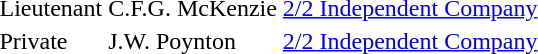<table>
<tr>
<td>Lieutenant</td>
<td>C.F.G. McKenzie</td>
<td> <a href='#'>2/2 Independent Company</a></td>
</tr>
<tr>
<td>Private</td>
<td>J.W. Poynton</td>
<td> <a href='#'>2/2 Independent Company</a></td>
</tr>
</table>
